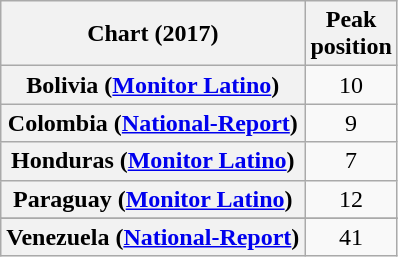<table class="wikitable sortable plainrowheaders" style="text-align:center">
<tr>
<th scope="col">Chart (2017)</th>
<th scope="col">Peak<br>position</th>
</tr>
<tr>
<th scope="row">Bolivia (<a href='#'>Monitor Latino</a>)</th>
<td>10</td>
</tr>
<tr>
<th scope="row">Colombia (<a href='#'>National-Report</a>)</th>
<td>9</td>
</tr>
<tr>
<th scope="row">Honduras (<a href='#'>Monitor Latino</a>)</th>
<td>7</td>
</tr>
<tr>
<th scope="row">Paraguay (<a href='#'>Monitor Latino</a>)</th>
<td>12</td>
</tr>
<tr>
</tr>
<tr>
</tr>
<tr>
</tr>
<tr>
<th scope="row">Venezuela (<a href='#'>National-Report</a>)</th>
<td>41</td>
</tr>
</table>
